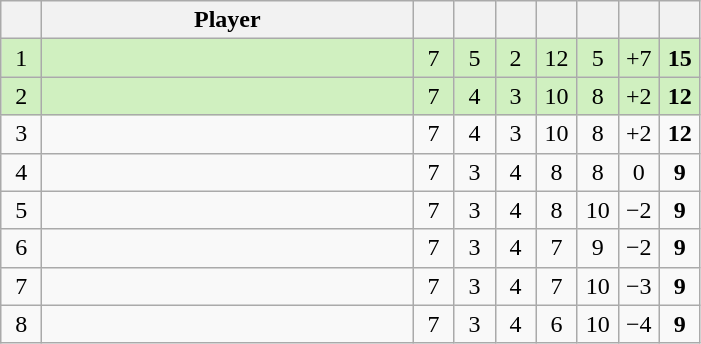<table class="wikitable" style="text-align:center; margin: 1em auto 1em auto, align:left">
<tr>
<th width=20></th>
<th width=240>Player</th>
<th width=20></th>
<th width=20></th>
<th width=20></th>
<th width=20></th>
<th width=20></th>
<th width=20></th>
<th width=20></th>
</tr>
<tr style="background:#D0F0C0;">
<td>1</td>
<td align=left></td>
<td>7</td>
<td>5</td>
<td>2</td>
<td>12</td>
<td>5</td>
<td>+7</td>
<td><strong>15</strong></td>
</tr>
<tr style="background:#D0F0C0;">
<td>2</td>
<td align=left></td>
<td>7</td>
<td>4</td>
<td>3</td>
<td>10</td>
<td>8</td>
<td>+2</td>
<td><strong>12</strong></td>
</tr>
<tr style=>
<td>3</td>
<td align=left></td>
<td>7</td>
<td>4</td>
<td>3</td>
<td>10</td>
<td>8</td>
<td>+2</td>
<td><strong>12</strong></td>
</tr>
<tr style=>
<td>4</td>
<td align=left></td>
<td>7</td>
<td>3</td>
<td>4</td>
<td>8</td>
<td>8</td>
<td>0</td>
<td><strong>9</strong></td>
</tr>
<tr style=>
<td>5</td>
<td align=left></td>
<td>7</td>
<td>3</td>
<td>4</td>
<td>8</td>
<td>10</td>
<td>−2</td>
<td><strong>9</strong></td>
</tr>
<tr style=>
<td>6</td>
<td align=left></td>
<td>7</td>
<td>3</td>
<td>4</td>
<td>7</td>
<td>9</td>
<td>−2</td>
<td><strong>9</strong></td>
</tr>
<tr style=>
<td>7</td>
<td align=left></td>
<td>7</td>
<td>3</td>
<td>4</td>
<td>7</td>
<td>10</td>
<td>−3</td>
<td><strong>9</strong></td>
</tr>
<tr style=>
<td>8</td>
<td align=left></td>
<td>7</td>
<td>3</td>
<td>4</td>
<td>6</td>
<td>10</td>
<td>−4</td>
<td><strong>9</strong></td>
</tr>
</table>
